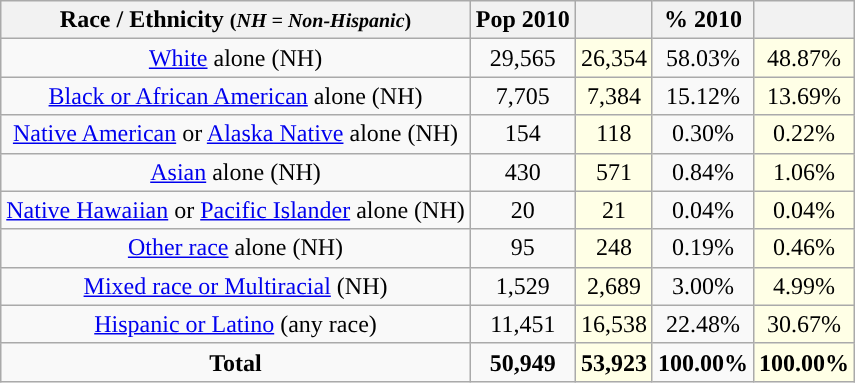<table class="wikitable" style="text-align:center;">
<tr>
<th>Race / Ethnicity <small>(<em>NH = Non-Hispanic</em>)</small></th>
<th>Pop 2010</th>
<th></th>
<th>% 2010</th>
<th></th>
</tr>
<tr>
<td><a href='#'>White</a> alone (NH)</td>
<td>29,565</td>
<td style='background: #ffffe6;'>26,354</td>
<td>58.03%</td>
<td style='background: #ffffe6;'>48.87%</td>
</tr>
<tr>
<td><a href='#'>Black or African American</a> alone (NH)</td>
<td>7,705</td>
<td style='background: #ffffe6;'>7,384</td>
<td>15.12%</td>
<td style='background: #ffffe6;'>13.69%</td>
</tr>
<tr>
<td><a href='#'>Native American</a> or <a href='#'>Alaska Native</a> alone (NH)</td>
<td>154</td>
<td style='background: #ffffe6;'>118</td>
<td>0.30%</td>
<td style='background: #ffffe6;'>0.22%</td>
</tr>
<tr>
<td><a href='#'>Asian</a> alone (NH)</td>
<td>430</td>
<td style='background: #ffffe6;'>571</td>
<td>0.84%</td>
<td style='background: #ffffe6;'>1.06%</td>
</tr>
<tr>
<td><a href='#'>Native Hawaiian</a> or <a href='#'>Pacific Islander</a> alone (NH)</td>
<td>20</td>
<td style='background: #ffffe6;'>21</td>
<td>0.04%</td>
<td style='background: #ffffe6;'>0.04%</td>
</tr>
<tr>
<td><a href='#'>Other race</a> alone (NH)</td>
<td>95</td>
<td style='background: #ffffe6;'>248</td>
<td>0.19%</td>
<td style='background: #ffffe6;'>0.46%</td>
</tr>
<tr>
<td><a href='#'>Mixed race or Multiracial</a> (NH)</td>
<td>1,529</td>
<td style='background: #ffffe6;'>2,689</td>
<td>3.00%</td>
<td style='background: #ffffe6;'>4.99%</td>
</tr>
<tr>
<td><a href='#'>Hispanic or Latino</a> (any race)</td>
<td>11,451</td>
<td style='background: #ffffe6;'>16,538</td>
<td>22.48%</td>
<td style='background: #ffffe6;'>30.67%</td>
</tr>
<tr>
<td><strong>Total</strong></td>
<td><strong>50,949</strong></td>
<td style='background: #ffffe6;'><strong>53,923</strong></td>
<td><strong>100.00%</strong></td>
<td style='background: #ffffe6;'><strong>100.00%</strong></td>
</tr>
</table>
